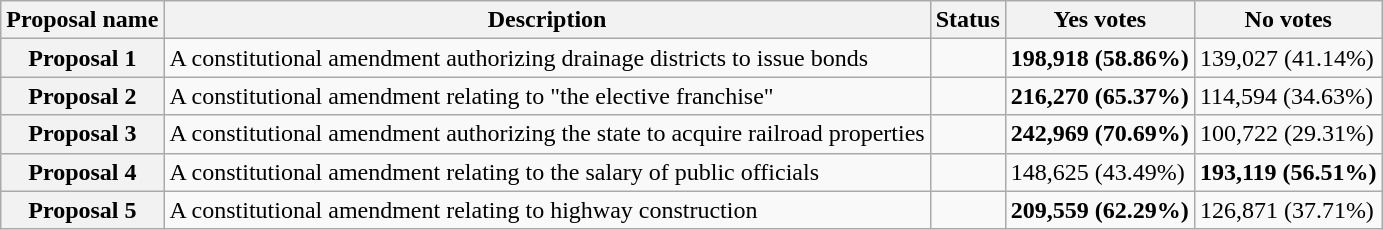<table class="wikitable sortable plainrowheaders">
<tr>
<th scope="col">Proposal name</th>
<th class="unsortable" scope="col">Description</th>
<th scope="col">Status</th>
<th scope="col">Yes votes</th>
<th scope="col">No votes</th>
</tr>
<tr>
<th scope="row">Proposal 1</th>
<td>A constitutional amendment authorizing drainage districts to issue bonds</td>
<td></td>
<td><strong>198,918 (58.86%)</strong></td>
<td>139,027 (41.14%)</td>
</tr>
<tr>
<th scope="row">Proposal 2</th>
<td>A constitutional amendment relating to "the elective franchise"</td>
<td></td>
<td><strong>216,270 (65.37%)</strong></td>
<td>114,594 (34.63%)</td>
</tr>
<tr>
<th scope="row">Proposal 3</th>
<td>A constitutional amendment authorizing the state to acquire railroad properties</td>
<td></td>
<td><strong>242,969 (70.69%)</strong></td>
<td>100,722 (29.31%)</td>
</tr>
<tr>
<th scope="row">Proposal 4</th>
<td>A constitutional amendment relating to the salary of public officials</td>
<td></td>
<td>148,625 (43.49%)</td>
<td><strong>193,119 (56.51%)</strong></td>
</tr>
<tr>
<th scope="row">Proposal 5</th>
<td>A constitutional amendment relating to highway construction</td>
<td></td>
<td><strong>209,559 (62.29%)</strong></td>
<td>126,871 (37.71%)</td>
</tr>
</table>
